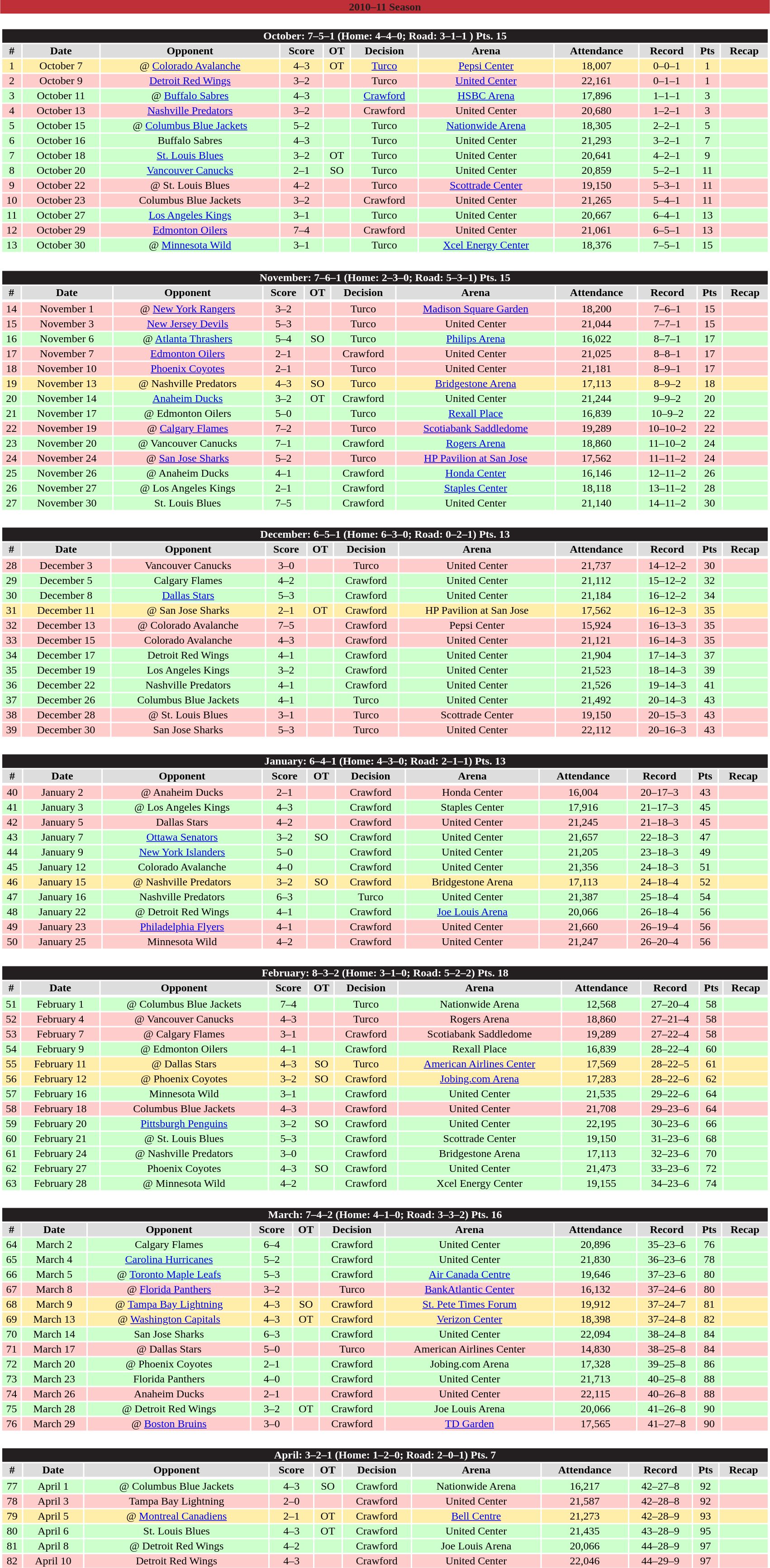<table class="toccolours" width=90% style="clear:both; margin:1.5em auto; text-align:center;">
<tr>
<th colspan=11 style="background:#BF2F38; color:#231F20;">2010–11 Season</th>
</tr>
<tr>
<td colspan=11><br><table class="toccolours collapsible collapsed" width=100%>
<tr>
<th colspan=11 style="background:#231F20; color:white;">October: 7–5–1 (Home: 4–4–0; Road: 3–1–1 ) Pts. 15</th>
</tr>
<tr align="center" bgcolor="#dddddd">
<td><strong>#</strong></td>
<td><strong>Date</strong></td>
<td><strong>Opponent</strong></td>
<td><strong>Score</strong></td>
<td><strong>OT</strong></td>
<td><strong>Decision</strong></td>
<td><strong>Arena</strong></td>
<td><strong>Attendance</strong></td>
<td><strong>Record</strong></td>
<td><strong>Pts</strong></td>
<td><strong>Recap</strong></td>
</tr>
<tr align="center" bgcolor="#ffeeaa">
<td>1</td>
<td>October 7</td>
<td>@ <a href='#'>Colorado Avalanche</a></td>
<td>4–3</td>
<td>OT</td>
<td><a href='#'>Turco</a></td>
<td><a href='#'>Pepsi Center</a></td>
<td>18,007</td>
<td>0–0–1</td>
<td>1</td>
<td></td>
</tr>
<tr align="center" bgcolor="#ffcccc">
<td>2</td>
<td>October 9</td>
<td><a href='#'>Detroit Red Wings</a></td>
<td>3–2</td>
<td></td>
<td>Turco</td>
<td><a href='#'>United Center</a></td>
<td>22,161</td>
<td>0–1–1</td>
<td>1</td>
<td></td>
</tr>
<tr align="center" bgcolor="#ccffcc">
<td>3</td>
<td>October 11</td>
<td>@ <a href='#'>Buffalo Sabres</a></td>
<td>4–3</td>
<td></td>
<td><a href='#'>Crawford</a></td>
<td><a href='#'>HSBC Arena</a></td>
<td>17,896</td>
<td>1–1–1</td>
<td>3</td>
<td></td>
</tr>
<tr align="center" bgcolor="#ffcccc">
<td>4</td>
<td>October 13</td>
<td><a href='#'>Nashville Predators</a></td>
<td>3–2</td>
<td></td>
<td>Crawford</td>
<td>United Center</td>
<td>20,680</td>
<td>1–2–1</td>
<td>3</td>
<td></td>
</tr>
<tr align="center" bgcolor="#ccffcc">
<td>5</td>
<td>October 15</td>
<td>@ <a href='#'>Columbus Blue Jackets</a></td>
<td>5–2</td>
<td></td>
<td>Turco</td>
<td><a href='#'>Nationwide Arena</a></td>
<td>18,305</td>
<td>2–2–1</td>
<td>5</td>
<td></td>
</tr>
<tr align="center" bgcolor="#ccffcc">
<td>6</td>
<td>October 16</td>
<td>Buffalo Sabres</td>
<td>4–3</td>
<td></td>
<td>Turco</td>
<td>United Center</td>
<td>21,293</td>
<td>3–2–1</td>
<td>7</td>
<td></td>
</tr>
<tr align="center" bgcolor="#ccffcc">
<td>7</td>
<td>October 18</td>
<td><a href='#'>St. Louis Blues</a></td>
<td>3–2</td>
<td>OT</td>
<td>Turco</td>
<td>United Center</td>
<td>20,641</td>
<td>4–2–1</td>
<td>9</td>
<td></td>
</tr>
<tr align="center" bgcolor="#ccffcc">
<td>8</td>
<td>October 20</td>
<td><a href='#'>Vancouver Canucks</a></td>
<td>2–1</td>
<td>SO</td>
<td>Turco</td>
<td>United Center</td>
<td>20,859</td>
<td>5–2–1</td>
<td>11</td>
<td></td>
</tr>
<tr align="center" bgcolor="#ffcccc">
<td>9</td>
<td>October 22</td>
<td>@ St. Louis Blues</td>
<td>4–2</td>
<td></td>
<td>Turco</td>
<td><a href='#'>Scottrade Center</a></td>
<td>19,150</td>
<td>5–3–1</td>
<td>11</td>
<td></td>
</tr>
<tr align="center" bgcolor="#ffcccc">
<td>10</td>
<td>October 23</td>
<td>Columbus Blue Jackets</td>
<td>3–2</td>
<td></td>
<td>Crawford</td>
<td>United Center</td>
<td>21,265</td>
<td>5–4–1</td>
<td>11</td>
<td></td>
</tr>
<tr align="center" bgcolor="#ccffcc">
<td>11</td>
<td>October 27</td>
<td><a href='#'>Los Angeles Kings</a></td>
<td>3–1</td>
<td></td>
<td>Turco</td>
<td>United Center</td>
<td>20,667</td>
<td>6–4–1</td>
<td>13</td>
<td></td>
</tr>
<tr align="center" bgcolor="#ffcccc">
<td>12</td>
<td>October 29</td>
<td><a href='#'>Edmonton Oilers</a></td>
<td>7–4</td>
<td></td>
<td>Crawford</td>
<td>United Center</td>
<td>21,061</td>
<td>6–5–1</td>
<td>13</td>
<td></td>
</tr>
<tr align="center" bgcolor="#ccffcc">
<td>13</td>
<td>October 30</td>
<td>@ <a href='#'>Minnesota Wild</a></td>
<td>3–1</td>
<td></td>
<td>Turco</td>
<td><a href='#'>Xcel Energy Center</a></td>
<td>18,376</td>
<td>7–5–1</td>
<td>15</td>
<td></td>
</tr>
<tr>
</tr>
</table>
</td>
</tr>
<tr>
<td colspan=11><br><table class="toccolours collapsible collapsed" width=100%>
<tr>
<th colspan=11 style="background:#231F20; color:white;">November: 7–6–1 (Home: 2–3–0; Road: 5–3–1) Pts. 15</th>
</tr>
<tr align="center" bgcolor="#dddddd">
<td><strong>#</strong></td>
<td><strong>Date</strong></td>
<td><strong>Opponent</strong></td>
<td><strong>Score</strong></td>
<td><strong>OT</strong></td>
<td><strong>Decision</strong></td>
<td><strong>Arena</strong></td>
<td><strong>Attendance</strong></td>
<td><strong>Record</strong></td>
<td><strong>Pts</strong></td>
<td><strong>Recap</strong></td>
</tr>
<tr>
</tr>
<tr align="center" bgcolor="#ffcccc">
<td>14</td>
<td>November 1</td>
<td>@ <a href='#'>New York Rangers</a></td>
<td>3–2</td>
<td></td>
<td>Turco</td>
<td><a href='#'>Madison Square Garden</a></td>
<td>18,200</td>
<td>7–6–1</td>
<td>15</td>
<td></td>
</tr>
<tr align="center" bgcolor="#ffcccc">
<td>15</td>
<td>November 3</td>
<td><a href='#'>New Jersey Devils</a></td>
<td>5–3</td>
<td></td>
<td>Turco</td>
<td>United Center</td>
<td>21,044</td>
<td>7–7–1</td>
<td>15</td>
<td></td>
</tr>
<tr align="center" bgcolor="#ccffcc">
<td>16</td>
<td>November 6</td>
<td>@ <a href='#'>Atlanta Thrashers</a></td>
<td>5–4</td>
<td>SO</td>
<td>Turco</td>
<td><a href='#'>Philips Arena</a></td>
<td>16,022</td>
<td>8–7–1</td>
<td>17</td>
<td></td>
</tr>
<tr align="center" bgcolor="#ffcccc">
<td>17</td>
<td>November 7</td>
<td><a href='#'>Edmonton Oilers</a></td>
<td>2–1</td>
<td></td>
<td>Crawford</td>
<td>United Center</td>
<td>21,025</td>
<td>8–8–1</td>
<td>17</td>
<td></td>
</tr>
<tr align="center" bgcolor="#ffcccc">
<td>18</td>
<td>November 10</td>
<td><a href='#'>Phoenix Coyotes</a></td>
<td>2–1</td>
<td></td>
<td>Turco</td>
<td>United Center</td>
<td>21,181</td>
<td>8–9–1</td>
<td>17</td>
<td></td>
</tr>
<tr align="center" bgcolor="#ffeeaa">
<td>19</td>
<td>November 13</td>
<td>@ Nashville Predators</td>
<td>4–3</td>
<td>SO</td>
<td>Turco</td>
<td><a href='#'>Bridgestone Arena</a></td>
<td>17,113</td>
<td>8–9–2</td>
<td>18</td>
<td></td>
</tr>
<tr align="center" bgcolor="#ccffcc">
<td>20</td>
<td>November 14</td>
<td><a href='#'>Anaheim Ducks</a></td>
<td>3–2</td>
<td>OT</td>
<td>Crawford</td>
<td>United Center</td>
<td>21,244</td>
<td>9–9–2</td>
<td>20</td>
<td></td>
</tr>
<tr align="center" bgcolor="#ccffcc">
<td>21</td>
<td>November 17</td>
<td>@ Edmonton Oilers</td>
<td>5–0</td>
<td></td>
<td>Turco</td>
<td><a href='#'>Rexall Place</a></td>
<td>16,839</td>
<td>10–9–2</td>
<td>22</td>
<td></td>
</tr>
<tr align="center" bgcolor="#ffcccc">
<td>22</td>
<td>November 19</td>
<td>@ <a href='#'>Calgary Flames</a></td>
<td>7–2</td>
<td></td>
<td>Turco</td>
<td><a href='#'>Scotiabank Saddledome</a></td>
<td>19,289</td>
<td>10–10–2</td>
<td>22</td>
<td></td>
</tr>
<tr align="center" bgcolor="#ccffcc">
<td>23</td>
<td>November 20</td>
<td>@ Vancouver Canucks</td>
<td>7–1</td>
<td></td>
<td>Crawford</td>
<td><a href='#'>Rogers Arena</a></td>
<td>18,860</td>
<td>11–10–2</td>
<td>24</td>
<td></td>
</tr>
<tr align="center" bgcolor="#ffcccc">
<td>24</td>
<td>November 24</td>
<td>@ <a href='#'>San Jose Sharks</a></td>
<td>5–2</td>
<td></td>
<td>Turco</td>
<td><a href='#'>HP Pavilion at San Jose</a></td>
<td>17,562</td>
<td>11–11–2</td>
<td>24</td>
<td></td>
</tr>
<tr align="center" bgcolor="#ccffcc">
<td>25</td>
<td>November 26</td>
<td>@ Anaheim Ducks</td>
<td>4–1</td>
<td></td>
<td>Crawford</td>
<td><a href='#'>Honda Center</a></td>
<td>16,146</td>
<td>12–11–2</td>
<td>26</td>
<td></td>
</tr>
<tr align="center" bgcolor="#ccffcc">
<td>26</td>
<td>November 27</td>
<td>@ Los Angeles Kings</td>
<td>2–1</td>
<td></td>
<td>Crawford</td>
<td><a href='#'>Staples Center</a></td>
<td>18,118</td>
<td>13–11–2</td>
<td>28</td>
<td></td>
</tr>
<tr align="center" bgcolor="#ccffcc">
<td>27</td>
<td>November 30</td>
<td>St. Louis Blues</td>
<td>7–5</td>
<td></td>
<td>Crawford</td>
<td>United Center</td>
<td>21,140</td>
<td>14–11–2</td>
<td>30</td>
<td></td>
</tr>
</table>
</td>
</tr>
<tr>
<td colspan=11><br><table class="toccolours collapsible collapsed" width=100%>
<tr>
<th colspan=11 style="background:#231F20; color:white;">December: 6–5–1 (Home: 6–3–0; Road: 0–2–1) Pts. 13</th>
</tr>
<tr align="center" bgcolor="#dddddd">
<td><strong>#</strong></td>
<td><strong>Date</strong></td>
<td><strong>Opponent</strong></td>
<td><strong>Score</strong></td>
<td><strong>OT</strong></td>
<td><strong>Decision</strong></td>
<td><strong>Arena</strong></td>
<td><strong>Attendance</strong></td>
<td><strong>Record</strong></td>
<td><strong>Pts</strong></td>
<td><strong>Recap</strong></td>
</tr>
<tr>
</tr>
<tr align="center" bgcolor="#ffcccc">
<td>28</td>
<td>December 3</td>
<td>Vancouver Canucks</td>
<td>3–0</td>
<td></td>
<td>Turco</td>
<td>United Center</td>
<td>21,737</td>
<td>14–12–2</td>
<td>30</td>
<td></td>
</tr>
<tr align="center" bgcolor="#ccffcc">
<td>29</td>
<td>December 5</td>
<td>Calgary Flames</td>
<td>4–2</td>
<td></td>
<td>Crawford</td>
<td>United Center</td>
<td>21,112</td>
<td>15–12–2</td>
<td>32</td>
<td></td>
</tr>
<tr align="center" bgcolor="#ccffcc">
<td>30</td>
<td>December 8</td>
<td><a href='#'>Dallas Stars</a></td>
<td>5–3</td>
<td></td>
<td>Crawford</td>
<td>United Center</td>
<td>21,184</td>
<td>16–12–2</td>
<td>34</td>
<td></td>
</tr>
<tr align="center" bgcolor="#ffeeaa">
<td>31</td>
<td>December 11</td>
<td>@ San Jose Sharks</td>
<td>2–1</td>
<td>OT</td>
<td>Crawford</td>
<td>HP Pavilion at San Jose</td>
<td>17,562</td>
<td>16–12–3</td>
<td>35</td>
<td></td>
</tr>
<tr align="center" bgcolor="#ffcccc">
<td>32</td>
<td>December 13</td>
<td>@ Colorado Avalanche</td>
<td>7–5</td>
<td></td>
<td>Crawford</td>
<td>Pepsi Center</td>
<td>15,924</td>
<td>16–13–3</td>
<td>35</td>
<td></td>
</tr>
<tr align="center" bgcolor="#ffcccc">
<td>33</td>
<td>December 15</td>
<td>Colorado Avalanche</td>
<td>4–3</td>
<td></td>
<td>Crawford</td>
<td>United Center</td>
<td>21,121</td>
<td>16–14–3</td>
<td>35</td>
<td></td>
</tr>
<tr align="center" bgcolor="#ccffcc">
<td>34</td>
<td>December 17</td>
<td>Detroit Red Wings</td>
<td>4–1</td>
<td></td>
<td>Crawford</td>
<td>United Center</td>
<td>21,904</td>
<td>17–14–3</td>
<td>37</td>
<td></td>
</tr>
<tr align="center" bgcolor="#ccffcc">
<td>35</td>
<td>December 19</td>
<td>Los Angeles Kings</td>
<td>3–2</td>
<td></td>
<td>Crawford</td>
<td>United Center</td>
<td>21,523</td>
<td>18–14–3</td>
<td>39</td>
<td></td>
</tr>
<tr align="center" bgcolor="#ccffcc">
<td>36</td>
<td>December 22</td>
<td>Nashville Predators</td>
<td>4–1</td>
<td></td>
<td>Crawford</td>
<td>United Center</td>
<td>21,526</td>
<td>19–14–3</td>
<td>41</td>
<td></td>
</tr>
<tr align="center" bgcolor="#ccffcc">
<td>37</td>
<td>December 26</td>
<td>Columbus Blue Jackets</td>
<td>4–1</td>
<td></td>
<td>Turco</td>
<td>United Center</td>
<td>21,492</td>
<td>20–14–3</td>
<td>43</td>
<td></td>
</tr>
<tr align="center" bgcolor="#ffcccc">
<td>38</td>
<td>December 28</td>
<td>@ St. Louis Blues</td>
<td>3–1</td>
<td></td>
<td>Turco</td>
<td>Scottrade Center</td>
<td>19,150</td>
<td>20–15–3</td>
<td>43</td>
<td></td>
</tr>
<tr align="center" bgcolor="#ffcccc">
<td>39</td>
<td>December 30</td>
<td>San Jose Sharks</td>
<td>5–3</td>
<td></td>
<td>Turco</td>
<td>United Center</td>
<td>22,112</td>
<td>20–16–3</td>
<td>43</td>
<td></td>
</tr>
</table>
</td>
</tr>
<tr>
<td colspan=11><br><table class="toccolours collapsible collapsed" width=100%>
<tr>
<th colspan=11 style="background:#231F20; color:white;">January: 6–4–1 (Home: 4–3–0; Road: 2–1–1) Pts. 13</th>
</tr>
<tr align="center" bgcolor="#dddddd">
<td><strong>#</strong></td>
<td><strong>Date</strong></td>
<td><strong>Opponent</strong></td>
<td><strong>Score</strong></td>
<td><strong>OT</strong></td>
<td><strong>Decision</strong></td>
<td><strong>Arena</strong></td>
<td><strong>Attendance</strong></td>
<td><strong>Record</strong></td>
<td><strong>Pts</strong></td>
<td><strong>Recap</strong></td>
</tr>
<tr>
</tr>
<tr align="center" bgcolor="#ffcccc">
<td>40</td>
<td>January 2</td>
<td>@ Anaheim Ducks</td>
<td>2–1</td>
<td></td>
<td>Crawford</td>
<td>Honda Center</td>
<td>16,004</td>
<td>20–17–3</td>
<td>43</td>
<td></td>
</tr>
<tr align="center" bgcolor="#ccffcc">
<td>41</td>
<td>January 3</td>
<td>@ Los Angeles Kings</td>
<td>4–3</td>
<td></td>
<td>Crawford</td>
<td>Staples Center</td>
<td>17,916</td>
<td>21–17–3</td>
<td>45</td>
<td></td>
</tr>
<tr align="center" bgcolor="#ffcccc">
<td>42</td>
<td>January 5</td>
<td>Dallas Stars</td>
<td>4–2</td>
<td></td>
<td>Crawford</td>
<td>United Center</td>
<td>21,245</td>
<td>21–18–3</td>
<td>45</td>
<td></td>
</tr>
<tr align="center" bgcolor="#ccffcc">
<td>43</td>
<td>January 7</td>
<td><a href='#'>Ottawa Senators</a></td>
<td>3–2</td>
<td>SO</td>
<td>Crawford</td>
<td>United Center</td>
<td>21,657</td>
<td>22–18–3</td>
<td>47</td>
<td></td>
</tr>
<tr align="center" bgcolor="#ccffcc">
<td>44</td>
<td>January 9</td>
<td><a href='#'>New York Islanders</a></td>
<td>5–0</td>
<td></td>
<td>Crawford</td>
<td>United Center</td>
<td>21,205</td>
<td>23–18–3</td>
<td>49</td>
<td></td>
</tr>
<tr align="center" bgcolor="#ccffcc">
<td>45</td>
<td>January 12</td>
<td>Colorado Avalanche</td>
<td>4–0</td>
<td></td>
<td>Crawford</td>
<td>United Center</td>
<td>21,356</td>
<td>24–18–3</td>
<td>51</td>
<td></td>
</tr>
<tr align="center" bgcolor="#ffeeaa">
<td>46</td>
<td>January 15</td>
<td>@ Nashville Predators</td>
<td>3–2</td>
<td>SO</td>
<td>Crawford</td>
<td>Bridgestone Arena</td>
<td>17,113</td>
<td>24–18–4</td>
<td>52</td>
<td></td>
</tr>
<tr align="center" bgcolor="#ccffcc">
<td>47</td>
<td>January 16</td>
<td>Nashville Predators</td>
<td>6–3</td>
<td></td>
<td>Turco</td>
<td>United Center</td>
<td>21,387</td>
<td>25–18–4</td>
<td>54</td>
<td></td>
</tr>
<tr align="center" bgcolor="#ccffcc">
<td>48</td>
<td>January 22</td>
<td>@ Detroit Red Wings</td>
<td>4–1</td>
<td></td>
<td>Crawford</td>
<td><a href='#'>Joe Louis Arena</a></td>
<td>20,066</td>
<td>26–18–4</td>
<td>56</td>
<td></td>
</tr>
<tr align="center" bgcolor="#ffcccc">
<td>49</td>
<td>January 23</td>
<td><a href='#'>Philadelphia Flyers</a></td>
<td>4–1</td>
<td></td>
<td>Crawford</td>
<td>United Center</td>
<td>21,660</td>
<td>26–19–4</td>
<td>56</td>
<td></td>
</tr>
<tr align="center" bgcolor="#ffcccc">
<td>50</td>
<td>January 25</td>
<td>Minnesota Wild</td>
<td>4–2</td>
<td></td>
<td>Crawford</td>
<td>United Center</td>
<td>21,247</td>
<td>26–20–4</td>
<td>56</td>
<td></td>
</tr>
</table>
</td>
</tr>
<tr>
<td colspan=11><br><table class="toccolours collapsible collapsed" width=100%>
<tr>
<th colspan=11 style="background:#231F20; color:white;">February: 8–3–2 (Home: 3–1–0; Road: 5–2–2) Pts. 18</th>
</tr>
<tr align="center" bgcolor="#dddddd">
<td><strong>#</strong></td>
<td><strong>Date</strong></td>
<td><strong>Opponent</strong></td>
<td><strong>Score</strong></td>
<td><strong>OT</strong></td>
<td><strong>Decision</strong></td>
<td><strong>Arena</strong></td>
<td><strong>Attendance</strong></td>
<td><strong>Record</strong></td>
<td><strong>Pts</strong></td>
<td><strong>Recap</strong></td>
</tr>
<tr>
</tr>
<tr align="center" bgcolor="#ccffcc">
<td>51</td>
<td>February 1</td>
<td>@ Columbus Blue Jackets</td>
<td>7–4</td>
<td></td>
<td>Turco</td>
<td>Nationwide Arena</td>
<td>12,568</td>
<td>27–20–4</td>
<td>58</td>
<td></td>
</tr>
<tr align="center" bgcolor="#ffcccc">
<td>52</td>
<td>February 4</td>
<td>@ Vancouver Canucks</td>
<td>4–3</td>
<td></td>
<td>Turco</td>
<td>Rogers Arena</td>
<td>18,860</td>
<td>27–21–4</td>
<td>58</td>
<td></td>
</tr>
<tr align="center" bgcolor="#ffcccc">
<td>53</td>
<td>February 7</td>
<td>@ Calgary Flames</td>
<td>3–1</td>
<td></td>
<td>Crawford</td>
<td>Scotiabank Saddledome</td>
<td>19,289</td>
<td>27–22–4</td>
<td>58</td>
<td></td>
</tr>
<tr align="center" bgcolor="#ccffcc">
<td>54</td>
<td>February 9</td>
<td>@ Edmonton Oilers</td>
<td>4–1</td>
<td></td>
<td>Crawford</td>
<td>Rexall Place</td>
<td>16,839</td>
<td>28–22–4</td>
<td>60</td>
<td></td>
</tr>
<tr align="center" bgcolor="#ffeeaa">
<td>55</td>
<td>February 11</td>
<td>@ Dallas Stars</td>
<td>4–3</td>
<td>SO</td>
<td>Turco</td>
<td><a href='#'>American Airlines Center</a></td>
<td>17,569</td>
<td>28–22–5</td>
<td>61</td>
<td></td>
</tr>
<tr align="center" bgcolor="#ffeeaa">
<td>56</td>
<td>February 12</td>
<td>@ Phoenix Coyotes</td>
<td>3–2</td>
<td>SO</td>
<td>Crawford</td>
<td><a href='#'>Jobing.com Arena</a></td>
<td>17,283</td>
<td>28–22–6</td>
<td>62</td>
<td></td>
</tr>
<tr align="center" bgcolor="#ccffcc">
<td>57</td>
<td>February 16</td>
<td>Minnesota Wild</td>
<td>3–1</td>
<td></td>
<td>Crawford</td>
<td>United Center</td>
<td>21,535</td>
<td>29–22–6</td>
<td>64</td>
<td></td>
</tr>
<tr align="center" bgcolor="#ffcccc">
<td>58</td>
<td>February 18</td>
<td>Columbus Blue Jackets</td>
<td>4–3</td>
<td></td>
<td>Crawford</td>
<td>United Center</td>
<td>21,708</td>
<td>29–23–6</td>
<td>64</td>
<td></td>
</tr>
<tr align="center" bgcolor="#ccffcc">
<td>59</td>
<td>February 20</td>
<td><a href='#'>Pittsburgh Penguins</a></td>
<td>3–2</td>
<td>SO</td>
<td>Crawford</td>
<td>United Center</td>
<td>22,195</td>
<td>30–23–6</td>
<td>66</td>
<td></td>
</tr>
<tr align="center" bgcolor="#ccffcc">
<td>60</td>
<td>February 21</td>
<td>@ St. Louis Blues</td>
<td>5–3</td>
<td></td>
<td>Crawford</td>
<td>Scottrade Center</td>
<td>19,150</td>
<td>31–23–6</td>
<td>68</td>
<td></td>
</tr>
<tr align="center" bgcolor="#ccffcc">
<td>61</td>
<td>February 24</td>
<td>@ Nashville Predators</td>
<td>3–0</td>
<td></td>
<td>Crawford</td>
<td>Bridgestone Arena</td>
<td>17,113</td>
<td>32–23–6</td>
<td>70</td>
<td></td>
</tr>
<tr align="center" bgcolor="#ccffcc">
<td>62</td>
<td>February 27</td>
<td>Phoenix Coyotes</td>
<td>4–3</td>
<td>SO</td>
<td>Crawford</td>
<td>United Center</td>
<td>21,473</td>
<td>33–23–6</td>
<td>72</td>
<td></td>
</tr>
<tr align="center" bgcolor="#ccffcc">
<td>63</td>
<td>February 28</td>
<td>@ Minnesota Wild</td>
<td>4–2</td>
<td></td>
<td>Crawford</td>
<td>Xcel Energy Center</td>
<td>19,155</td>
<td>34–23–6</td>
<td>74</td>
<td></td>
</tr>
</table>
</td>
</tr>
<tr>
<td colspan=11><br><table class="toccolours collapsible collapsed" width=100%>
<tr>
<th colspan=11 style="background:#231F20; color:white;">March: 7–4–2 (Home: 4–1–0; Road: 3–3–2) Pts. 16</th>
</tr>
<tr align="center" bgcolor="#dddddd">
<td><strong>#</strong></td>
<td><strong>Date</strong></td>
<td><strong>Opponent</strong></td>
<td><strong>Score</strong></td>
<td><strong>OT</strong></td>
<td><strong>Decision</strong></td>
<td><strong>Arena</strong></td>
<td><strong>Attendance</strong></td>
<td><strong>Record</strong></td>
<td><strong>Pts</strong></td>
<td><strong>Recap</strong></td>
</tr>
<tr align="center" bgcolor="#ccffcc">
<td>64</td>
<td>March 2</td>
<td>Calgary Flames</td>
<td>6–4</td>
<td></td>
<td>Crawford</td>
<td>United Center</td>
<td>20,896</td>
<td>35–23–6</td>
<td>76</td>
<td></td>
</tr>
<tr align="center" bgcolor="#ccffcc">
<td>65</td>
<td>March 4</td>
<td><a href='#'>Carolina Hurricanes</a></td>
<td>5–2</td>
<td></td>
<td>Crawford</td>
<td>United Center</td>
<td>21,830</td>
<td>36–23–6</td>
<td>78</td>
<td></td>
</tr>
<tr align="center" bgcolor="#ccffcc">
<td>66</td>
<td>March 5</td>
<td>@ <a href='#'>Toronto Maple Leafs</a></td>
<td>5–3</td>
<td></td>
<td>Crawford</td>
<td><a href='#'>Air Canada Centre</a></td>
<td>19,646</td>
<td>37–23–6</td>
<td>80</td>
<td></td>
</tr>
<tr align="center" bgcolor="#ffcccc">
<td>67</td>
<td>March 8</td>
<td>@ <a href='#'>Florida Panthers</a></td>
<td>3–2</td>
<td></td>
<td>Turco</td>
<td><a href='#'>BankAtlantic Center</a></td>
<td>16,132</td>
<td>37–24–6</td>
<td>80</td>
<td></td>
</tr>
<tr align="center" bgcolor="#ffeeaa">
<td>68</td>
<td>March 9</td>
<td>@ <a href='#'>Tampa Bay Lightning</a></td>
<td>4–3</td>
<td>SO</td>
<td>Crawford</td>
<td><a href='#'>St. Pete Times Forum</a></td>
<td>19,912</td>
<td>37–24–7</td>
<td>81</td>
<td></td>
</tr>
<tr align="center" bgcolor="#ffeeaa">
<td>69</td>
<td>March 13</td>
<td>@ <a href='#'>Washington Capitals</a></td>
<td>4–3</td>
<td>OT</td>
<td>Crawford</td>
<td><a href='#'>Verizon Center</a></td>
<td>18,398</td>
<td>37–24–8</td>
<td>82</td>
<td></td>
</tr>
<tr align="center" bgcolor="#ccffcc">
<td>70</td>
<td>March 14</td>
<td>San Jose Sharks</td>
<td>6–3</td>
<td></td>
<td>Crawford</td>
<td>United Center</td>
<td>22,094</td>
<td>38–24–8</td>
<td>84</td>
<td></td>
</tr>
<tr align="center" bgcolor="#ffcccc">
<td>71</td>
<td>March 17</td>
<td>@ Dallas Stars</td>
<td>5–0</td>
<td></td>
<td>Turco</td>
<td>American Airlines Center</td>
<td>14,830</td>
<td>38–25–8</td>
<td>84</td>
<td></td>
</tr>
<tr align="center" bgcolor="#ccffcc">
<td>72</td>
<td>March 20</td>
<td>@ Phoenix Coyotes</td>
<td>2–1</td>
<td></td>
<td>Crawford</td>
<td>Jobing.com Arena</td>
<td>17,328</td>
<td>39–25–8</td>
<td>86</td>
<td></td>
</tr>
<tr align="center" bgcolor="#ccffcc">
<td>73</td>
<td>March 23</td>
<td>Florida Panthers</td>
<td>4–0</td>
<td></td>
<td>Crawford</td>
<td>United Center</td>
<td>21,713</td>
<td>40–25–8</td>
<td>88</td>
<td></td>
</tr>
<tr align="center" bgcolor="#ffcccc">
<td>74</td>
<td>March 26</td>
<td>Anaheim Ducks</td>
<td>2–1</td>
<td></td>
<td>Crawford</td>
<td>United Center</td>
<td>22,115</td>
<td>40–26–8</td>
<td>88</td>
<td></td>
</tr>
<tr align="center" bgcolor="#ccffcc">
<td>75</td>
<td>March 28</td>
<td>@ Detroit Red Wings</td>
<td>3–2</td>
<td>OT</td>
<td>Crawford</td>
<td>Joe Louis Arena</td>
<td>20,066</td>
<td>41–26–8</td>
<td>90</td>
<td></td>
</tr>
<tr align="center" bgcolor="#ffcccc">
<td>76</td>
<td>March 29</td>
<td>@ <a href='#'>Boston Bruins</a></td>
<td>3–0</td>
<td></td>
<td>Crawford</td>
<td><a href='#'>TD Garden</a></td>
<td>17,565</td>
<td>41–27–8</td>
<td>90</td>
<td></td>
</tr>
</table>
</td>
</tr>
<tr>
<td colspan=11><br><table class="toccolours collapsible collapsed" width=100%>
<tr>
<th colspan=11 style="background:#231F20; color:white;">April: 3–2–1 (Home: 1–2–0; Road: 2–0–1) Pts. 7</th>
</tr>
<tr align="center" bgcolor="#dddddd">
<td><strong>#</strong></td>
<td><strong>Date</strong></td>
<td><strong>Opponent</strong></td>
<td><strong>Score</strong></td>
<td><strong>OT</strong></td>
<td><strong>Decision</strong></td>
<td><strong>Arena</strong></td>
<td><strong>Attendance</strong></td>
<td><strong>Record</strong></td>
<td><strong>Pts</strong></td>
<td><strong>Recap</strong></td>
</tr>
<tr>
</tr>
<tr align="center" bgcolor="#ccffcc">
<td>77</td>
<td>April 1</td>
<td>@ Columbus Blue Jackets</td>
<td>4–3</td>
<td>SO</td>
<td>Crawford</td>
<td>Nationwide Arena</td>
<td>16,217</td>
<td>42–27–8</td>
<td>92</td>
<td></td>
</tr>
<tr align="center" bgcolor="#ffcccc">
<td>78</td>
<td>April 3</td>
<td>Tampa Bay Lightning</td>
<td>2–0</td>
<td></td>
<td>Crawford</td>
<td>United Center</td>
<td>21,587</td>
<td>42–28–8</td>
<td>92</td>
<td></td>
</tr>
<tr align="center" bgcolor="#ffeeaa">
<td>79</td>
<td>April 5</td>
<td>@ <a href='#'>Montreal Canadiens</a></td>
<td>2–1</td>
<td>OT</td>
<td>Crawford</td>
<td><a href='#'>Bell Centre</a></td>
<td>21,273</td>
<td>42–28–9</td>
<td>93</td>
<td></td>
</tr>
<tr align="center" bgcolor="#ccffcc">
<td>80</td>
<td>April 6</td>
<td>St. Louis Blues</td>
<td>4–3</td>
<td>OT</td>
<td>Crawford</td>
<td>United Center</td>
<td>21,435</td>
<td>43–28–9</td>
<td>95</td>
<td></td>
</tr>
<tr align="center" bgcolor="#ccffcc">
<td>81</td>
<td>April 8</td>
<td>@ Detroit Red Wings</td>
<td>4–2</td>
<td></td>
<td>Crawford</td>
<td>Joe Louis Arena</td>
<td>20,066</td>
<td>44–28–9</td>
<td>97</td>
<td></td>
</tr>
<tr align="center" bgcolor="#ffcccc">
<td>82</td>
<td>April 10</td>
<td>Detroit Red Wings</td>
<td>4–3</td>
<td></td>
<td>Crawford</td>
<td>United Center</td>
<td>22,046</td>
<td>44–29–9</td>
<td>97</td>
<td></td>
</tr>
</table>
</td>
</tr>
</table>
